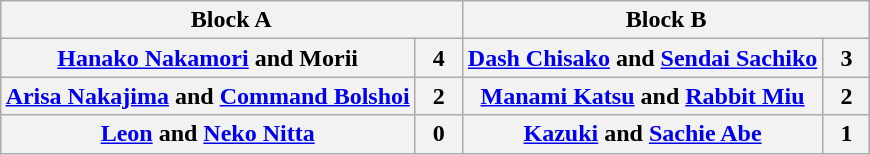<table class="wikitable" style="margin: 1em auto 1em auto">
<tr>
<th colspan="2">Block A</th>
<th colspan="2">Block B</th>
</tr>
<tr>
<th><a href='#'>Hanako Nakamori</a> and Morii<br></th>
<th>  4  </th>
<th><a href='#'>Dash Chisako</a> and <a href='#'>Sendai Sachiko</a><br></th>
<th>  3  </th>
</tr>
<tr>
<th><a href='#'>Arisa Nakajima</a> and <a href='#'>Command Bolshoi</a><br></th>
<th>2</th>
<th><a href='#'>Manami Katsu</a> and <a href='#'>Rabbit Miu</a><br></th>
<th>2</th>
</tr>
<tr>
<th><a href='#'>Leon</a> and <a href='#'>Neko Nitta</a><br></th>
<th>0</th>
<th><a href='#'>Kazuki</a> and <a href='#'>Sachie Abe</a><br></th>
<th>1</th>
</tr>
</table>
